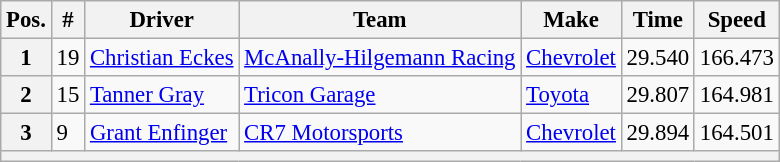<table class="wikitable" style="font-size:95%">
<tr>
<th>Pos.</th>
<th>#</th>
<th>Driver</th>
<th>Team</th>
<th>Make</th>
<th>Time</th>
<th>Speed</th>
</tr>
<tr>
<th>1</th>
<td>19</td>
<td><a href='#'>Christian Eckes</a></td>
<td><a href='#'>McAnally-Hilgemann Racing</a></td>
<td><a href='#'>Chevrolet</a></td>
<td>29.540</td>
<td>166.473</td>
</tr>
<tr>
<th>2</th>
<td>15</td>
<td><a href='#'>Tanner Gray</a></td>
<td><a href='#'>Tricon Garage</a></td>
<td><a href='#'>Toyota</a></td>
<td>29.807</td>
<td>164.981</td>
</tr>
<tr>
<th>3</th>
<td>9</td>
<td><a href='#'>Grant Enfinger</a></td>
<td><a href='#'>CR7 Motorsports</a></td>
<td><a href='#'>Chevrolet</a></td>
<td>29.894</td>
<td>164.501</td>
</tr>
<tr>
<th colspan="7"></th>
</tr>
</table>
